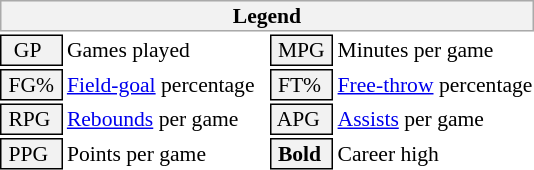<table class="toccolours" style="font-size: 90%; white-space: nowrap;">
<tr>
<th colspan="6" style="background:#f2f2f2; border:1px solid #aaa;">Legend</th>
</tr>
<tr>
<td style="background:#f2f2f2; border:1px solid black;">  GP</td>
<td>Games played</td>
<td style="background:#f2f2f2; border:1px solid black;"> MPG </td>
<td>Minutes per game</td>
</tr>
<tr>
<td style="background:#f2f2f2; border:1px solid black;"> FG% </td>
<td style="padding-right: 8px"><a href='#'>Field-goal</a> percentage</td>
<td style="background:#f2f2f2; border:1px solid black;"> FT% </td>
<td><a href='#'>Free-throw</a> percentage</td>
</tr>
<tr>
<td style="background:#f2f2f2; border:1px solid black;"> RPG </td>
<td><a href='#'>Rebounds</a> per game</td>
<td style="background:#f2f2f2; border:1px solid black;"> APG </td>
<td><a href='#'>Assists</a> per game</td>
</tr>
<tr>
<td style="background:#f2f2f2; border:1px solid black;"> PPG </td>
<td>Points per game</td>
<td style="background-color: #F2F2F2; border: 1px solid black"> <strong>Bold</strong> </td>
<td>Career high</td>
</tr>
<tr>
</tr>
</table>
